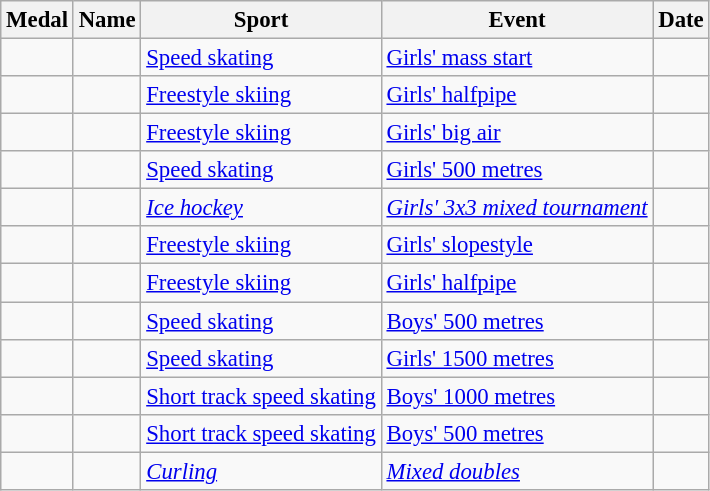<table class="wikitable sortable" style="font-size:95%;">
<tr>
<th>Medal</th>
<th>Name</th>
<th>Sport</th>
<th>Event</th>
<th>Date</th>
</tr>
<tr>
<td></td>
<td></td>
<td><a href='#'>Speed skating</a></td>
<td><a href='#'>Girls' mass start</a></td>
<td></td>
</tr>
<tr>
<td></td>
<td></td>
<td><a href='#'>Freestyle skiing</a></td>
<td><a href='#'>Girls' halfpipe</a></td>
<td></td>
</tr>
<tr>
<td></td>
<td></td>
<td><a href='#'>Freestyle skiing</a></td>
<td><a href='#'>Girls' big air</a></td>
<td></td>
</tr>
<tr>
<td></td>
<td></td>
<td><a href='#'>Speed skating</a></td>
<td><a href='#'>Girls' 500 metres</a></td>
<td></td>
</tr>
<tr>
<td><em></em></td>
<td><em></em></td>
<td><em><a href='#'>Ice hockey</a></em></td>
<td><em><a href='#'>Girls' 3x3 mixed tournament</a></em></td>
<td><em></em></td>
</tr>
<tr>
<td></td>
<td></td>
<td><a href='#'>Freestyle skiing</a></td>
<td><a href='#'>Girls' slopestyle</a></td>
<td></td>
</tr>
<tr>
<td></td>
<td></td>
<td><a href='#'>Freestyle skiing</a></td>
<td><a href='#'>Girls' halfpipe</a></td>
<td></td>
</tr>
<tr>
<td></td>
<td></td>
<td><a href='#'>Speed skating</a></td>
<td><a href='#'>Boys' 500 metres</a></td>
<td></td>
</tr>
<tr>
<td></td>
<td></td>
<td><a href='#'>Speed skating</a></td>
<td><a href='#'>Girls' 1500 metres</a></td>
<td></td>
</tr>
<tr>
<td></td>
<td></td>
<td><a href='#'>Short track speed skating</a></td>
<td><a href='#'>Boys' 1000 metres</a></td>
<td></td>
</tr>
<tr>
<td></td>
<td></td>
<td><a href='#'>Short track speed skating</a></td>
<td><a href='#'>Boys' 500 metres</a></td>
<td></td>
</tr>
<tr>
<td><em></em></td>
<td><em></em></td>
<td><em><a href='#'>Curling</a></em></td>
<td><em><a href='#'>Mixed doubles</a></em></td>
<td><em></em></td>
</tr>
</table>
